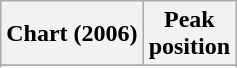<table class="wikitable sortable plainrowheaders">
<tr>
<th scope="col">Chart (2006)</th>
<th scope="col">Peak<br>position</th>
</tr>
<tr>
</tr>
<tr>
</tr>
<tr>
</tr>
<tr>
</tr>
<tr>
</tr>
<tr>
</tr>
</table>
